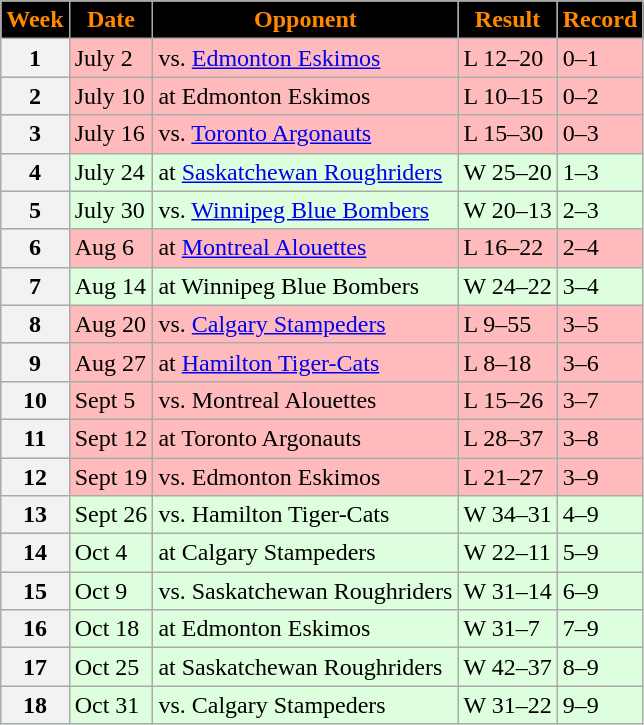<table class="wikitable sortable">
<tr>
<th style="background:black;color:#FF8800;">Week</th>
<th style="background:black;color:#FF8800;">Date</th>
<th style="background:black;color:#FF8800;">Opponent</th>
<th style="background:black;color:#FF8800;">Result</th>
<th style="background:black;color:#FF8800;">Record</th>
</tr>
<tr style="background:#ffbbbb">
<th>1</th>
<td>July 2</td>
<td>vs. <a href='#'>Edmonton Eskimos</a></td>
<td>L 12–20</td>
<td>0–1</td>
</tr>
<tr style="background:#ffbbbb">
<th>2</th>
<td>July 10</td>
<td>at Edmonton Eskimos</td>
<td>L 10–15</td>
<td>0–2</td>
</tr>
<tr style="background:#ffbbbb">
<th>3</th>
<td>July 16</td>
<td>vs. <a href='#'>Toronto Argonauts</a></td>
<td>L 15–30</td>
<td>0–3</td>
</tr>
<tr style="background:#ddffdd">
<th>4</th>
<td>July 24</td>
<td>at <a href='#'>Saskatchewan Roughriders</a></td>
<td>W 25–20</td>
<td>1–3</td>
</tr>
<tr style="background:#ddffdd">
<th>5</th>
<td>July 30</td>
<td>vs. <a href='#'>Winnipeg Blue Bombers</a></td>
<td>W 20–13</td>
<td>2–3</td>
</tr>
<tr style="background:#ffbbbb">
<th>6</th>
<td>Aug 6</td>
<td>at <a href='#'>Montreal Alouettes</a></td>
<td>L 16–22</td>
<td>2–4</td>
</tr>
<tr style="background:#ddffdd">
<th>7</th>
<td>Aug 14</td>
<td>at Winnipeg Blue Bombers</td>
<td>W 24–22</td>
<td>3–4</td>
</tr>
<tr style="background:#ffbbbb">
<th>8</th>
<td>Aug 20</td>
<td>vs. <a href='#'>Calgary Stampeders</a></td>
<td>L 9–55</td>
<td>3–5</td>
</tr>
<tr style="background:#ffbbbb">
<th>9</th>
<td>Aug 27</td>
<td>at <a href='#'>Hamilton Tiger-Cats</a></td>
<td>L 8–18</td>
<td>3–6</td>
</tr>
<tr style="background:#ffbbbb">
<th>10</th>
<td>Sept 5</td>
<td>vs. Montreal Alouettes</td>
<td>L 15–26</td>
<td>3–7</td>
</tr>
<tr style="background:#ffbbbb">
<th>11</th>
<td>Sept 12</td>
<td>at Toronto Argonauts</td>
<td>L 28–37</td>
<td>3–8</td>
</tr>
<tr style="background:#ffbbbb">
<th>12</th>
<td>Sept 19</td>
<td>vs. Edmonton Eskimos</td>
<td>L 21–27</td>
<td>3–9</td>
</tr>
<tr style="background:#ddffdd">
<th>13</th>
<td>Sept 26</td>
<td>vs. Hamilton Tiger-Cats</td>
<td>W 34–31</td>
<td>4–9</td>
</tr>
<tr style="background:#ddffdd">
<th>14</th>
<td>Oct 4</td>
<td>at Calgary Stampeders</td>
<td>W 22–11</td>
<td>5–9</td>
</tr>
<tr style="background:#ddffdd">
<th>15</th>
<td>Oct 9</td>
<td>vs. Saskatchewan Roughriders</td>
<td>W 31–14</td>
<td>6–9</td>
</tr>
<tr style="background:#ddffdd">
<th>16</th>
<td>Oct 18</td>
<td>at Edmonton Eskimos</td>
<td>W 31–7</td>
<td>7–9</td>
</tr>
<tr style="background:#ddffdd">
<th>17</th>
<td>Oct 25</td>
<td>at Saskatchewan Roughriders</td>
<td>W 42–37</td>
<td>8–9</td>
</tr>
<tr style="background:#ddffdd">
<th>18</th>
<td>Oct 31</td>
<td>vs. Calgary Stampeders</td>
<td>W 31–22</td>
<td>9–9</td>
</tr>
</table>
